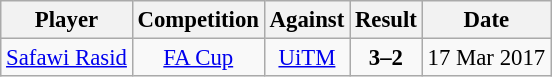<table class="wikitable sortable" style="font-size: 95%; text-align: center;">
<tr>
<th>Player</th>
<th>Competition</th>
<th>Against</th>
<th>Result</th>
<th>Date</th>
</tr>
<tr>
<td align=left> <a href='#'>Safawi Rasid</a></td>
<td><a href='#'>FA Cup</a></td>
<td><a href='#'>UiTM</a></td>
<td><strong>3–2</strong></td>
<td>17 Mar 2017</td>
</tr>
</table>
